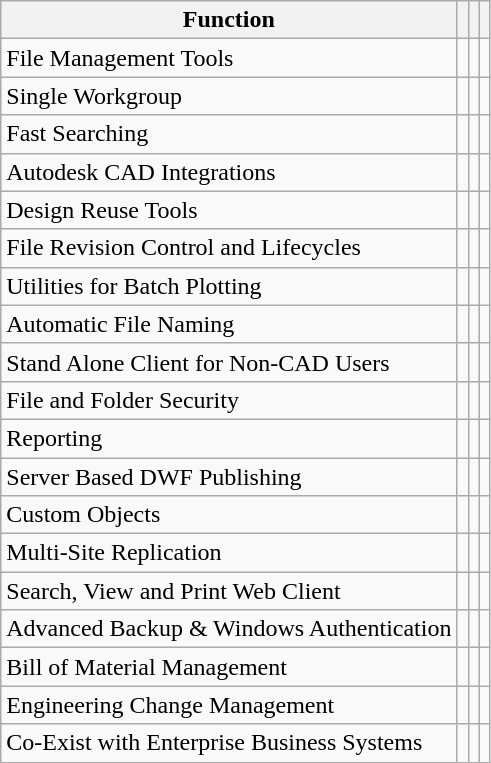<table class="wikitable">
<tr>
<th>Function</th>
<th></th>
<th></th>
<th></th>
</tr>
<tr>
<td>File Management Tools</td>
<td></td>
<td></td>
<td></td>
</tr>
<tr>
<td>Single Workgroup</td>
<td></td>
<td></td>
<td></td>
</tr>
<tr>
<td>Fast Searching</td>
<td></td>
<td></td>
<td></td>
</tr>
<tr>
<td>Autodesk CAD Integrations</td>
<td></td>
<td></td>
<td></td>
</tr>
<tr>
<td>Design Reuse Tools</td>
<td></td>
<td></td>
<td></td>
</tr>
<tr>
<td>File Revision Control and Lifecycles</td>
<td></td>
<td></td>
<td></td>
</tr>
<tr>
<td>Utilities for Batch Plotting</td>
<td></td>
<td></td>
<td></td>
</tr>
<tr>
<td>Automatic File Naming</td>
<td></td>
<td></td>
<td></td>
</tr>
<tr>
<td>Stand Alone Client for Non-CAD Users</td>
<td></td>
<td></td>
<td></td>
</tr>
<tr>
<td>File and Folder Security</td>
<td></td>
<td></td>
<td></td>
</tr>
<tr>
<td>Reporting</td>
<td></td>
<td></td>
<td></td>
</tr>
<tr>
<td>Server Based DWF Publishing</td>
<td></td>
<td></td>
<td></td>
</tr>
<tr>
<td>Custom Objects</td>
<td></td>
<td></td>
<td></td>
</tr>
<tr>
<td>Multi-Site Replication</td>
<td></td>
<td></td>
<td></td>
</tr>
<tr>
<td>Search, View and Print Web Client</td>
<td></td>
<td></td>
<td></td>
</tr>
<tr>
<td>Advanced Backup & Windows Authentication</td>
<td></td>
<td></td>
<td></td>
</tr>
<tr>
<td>Bill of Material Management</td>
<td></td>
<td></td>
<td></td>
</tr>
<tr>
<td>Engineering Change Management</td>
<td></td>
<td></td>
<td></td>
</tr>
<tr>
<td>Co-Exist with Enterprise Business Systems</td>
<td></td>
<td></td>
<td></td>
</tr>
</table>
